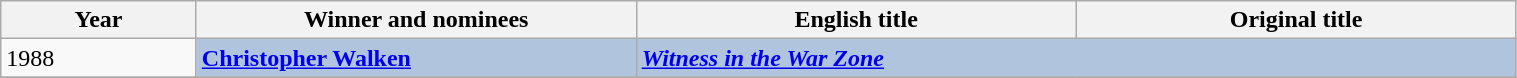<table class="wikitable" width="80%">
<tr>
<th width="8%"><strong>Year</strong></th>
<th width="18%"><strong>Winner and nominees</strong></th>
<th width="18%"><strong>English title</strong></th>
<th width="18%"><strong>Original title</strong></th>
</tr>
<tr>
<td rowspan=1>1988</td>
<td style="background:#B0C4DE;"><strong><a href='#'>Christopher Walken</a></strong></td>
<td colspan=2 style="background:#B0C4DE;"><strong><em><a href='#'>Witness in the War Zone</a></em></strong></td>
</tr>
<tr>
</tr>
</table>
